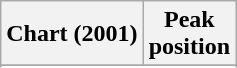<table class="wikitable sortable plainrowheaders">
<tr>
<th>Chart (2001)</th>
<th>Peak<br>position</th>
</tr>
<tr>
</tr>
<tr>
</tr>
<tr>
</tr>
<tr>
</tr>
<tr>
</tr>
<tr>
</tr>
</table>
